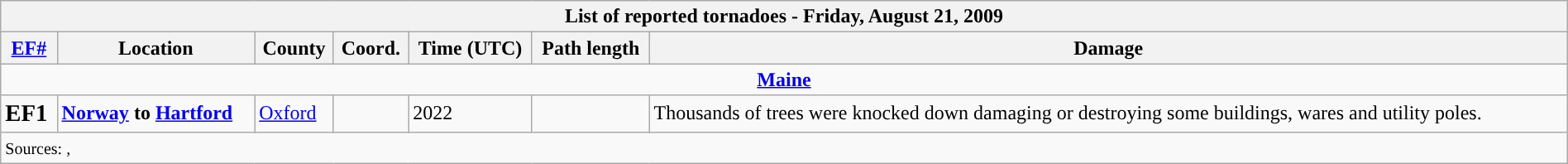<table class="wikitable collapsible" style="width:100%;">
<tr>
<th colspan="7">List of reported tornadoes - Friday, August 21, 2009</th>
</tr>
<tr>
<th><a href='#'>EF#</a></th>
<th>Location</th>
<th>County</th>
<th>Coord.</th>
<th>Time (UTC)</th>
<th>Path length</th>
<th>Damage</th>
</tr>
<tr>
<td colspan="7" style="text-align:center;"><strong><a href='#'>Maine</a></strong></td>
</tr>
<tr>
<td><big><strong>EF1</strong></big></td>
<td><strong><a href='#'>Norway</a> to <a href='#'>Hartford</a></strong></td>
<td><a href='#'>Oxford</a></td>
<td></td>
<td>2022</td>
<td></td>
<td>Thousands of trees were knocked down damaging or destroying some buildings, wares and utility poles.</td>
</tr>
<tr>
<td colspan="7"><small>Sources: , </small></td>
</tr>
</table>
